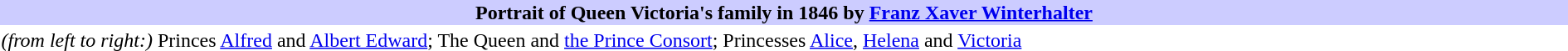<table class="toccolours collapsible collapsed" width="100%;" align="center">
<tr>
<th bgcolor=ccccff>Portrait of Queen Victoria's family in 1846 by <a href='#'>Franz Xaver Winterhalter</a></th>
</tr>
<tr>
<td> <em>(from left to right:)</em> Princes <a href='#'>Alfred</a> and <a href='#'>Albert Edward</a>; The Queen and <a href='#'>the Prince Consort</a>; Princesses <a href='#'>Alice</a>, <a href='#'>Helena</a> and <a href='#'>Victoria</a></td>
</tr>
</table>
